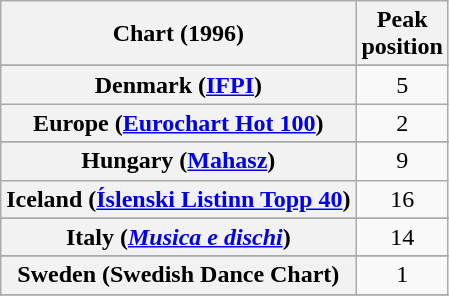<table class="wikitable sortable plainrowheaders" style="text-align:center">
<tr>
<th scope="col">Chart (1996)</th>
<th scope="col">Peak<br>position</th>
</tr>
<tr>
</tr>
<tr>
</tr>
<tr>
</tr>
<tr>
</tr>
<tr>
<th scope="row">Denmark (<a href='#'>IFPI</a>)</th>
<td>5</td>
</tr>
<tr>
<th scope="row">Europe (<a href='#'>Eurochart Hot 100</a>)</th>
<td>2</td>
</tr>
<tr>
</tr>
<tr>
</tr>
<tr>
</tr>
<tr>
<th scope="row">Hungary (<a href='#'>Mahasz</a>)</th>
<td>9</td>
</tr>
<tr>
<th scope="row">Iceland (<a href='#'>Íslenski Listinn Topp 40</a>)</th>
<td>16</td>
</tr>
<tr>
</tr>
<tr>
<th scope="row">Italy (<em><a href='#'>Musica e dischi</a></em>)</th>
<td>14</td>
</tr>
<tr>
</tr>
<tr>
</tr>
<tr>
</tr>
<tr>
</tr>
<tr>
</tr>
<tr>
</tr>
<tr>
<th scope="row">Sweden (Swedish Dance Chart)</th>
<td>1</td>
</tr>
<tr>
</tr>
<tr>
</tr>
<tr>
</tr>
<tr>
</tr>
<tr>
</tr>
<tr>
</tr>
<tr>
</tr>
<tr>
</tr>
</table>
